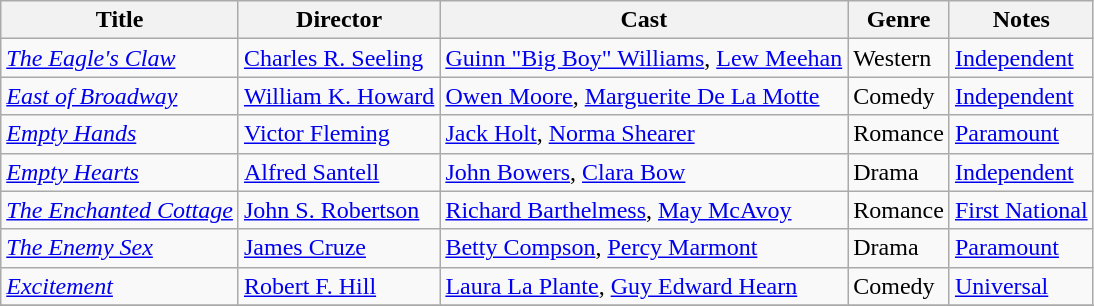<table class="wikitable">
<tr>
<th>Title</th>
<th>Director</th>
<th>Cast</th>
<th>Genre</th>
<th>Notes</th>
</tr>
<tr>
<td><em><a href='#'>The Eagle's Claw</a></em></td>
<td><a href='#'>Charles R. Seeling</a></td>
<td><a href='#'>Guinn "Big Boy" Williams</a>, <a href='#'>Lew Meehan</a></td>
<td>Western</td>
<td><a href='#'>Independent</a></td>
</tr>
<tr>
<td><em><a href='#'>East of Broadway</a></em></td>
<td><a href='#'>William K. Howard</a></td>
<td><a href='#'>Owen Moore</a>, <a href='#'>Marguerite De La Motte</a></td>
<td>Comedy</td>
<td><a href='#'>Independent</a></td>
</tr>
<tr>
<td><em><a href='#'>Empty Hands</a></em></td>
<td><a href='#'>Victor Fleming</a></td>
<td><a href='#'>Jack Holt</a>, <a href='#'>Norma Shearer</a></td>
<td>Romance</td>
<td><a href='#'>Paramount</a></td>
</tr>
<tr>
<td><em><a href='#'>Empty Hearts</a></em></td>
<td><a href='#'>Alfred Santell</a></td>
<td><a href='#'>John Bowers</a>, <a href='#'>Clara Bow</a></td>
<td>Drama</td>
<td><a href='#'>Independent</a></td>
</tr>
<tr>
<td><em><a href='#'>The Enchanted Cottage</a></em></td>
<td><a href='#'>John S. Robertson</a></td>
<td><a href='#'>Richard Barthelmess</a>, <a href='#'>May McAvoy</a></td>
<td>Romance</td>
<td><a href='#'>First National</a></td>
</tr>
<tr>
<td><em><a href='#'>The Enemy Sex</a></em></td>
<td><a href='#'>James Cruze</a></td>
<td><a href='#'>Betty Compson</a>, <a href='#'>Percy Marmont</a></td>
<td>Drama</td>
<td><a href='#'>Paramount</a></td>
</tr>
<tr>
<td><em><a href='#'>Excitement</a></em></td>
<td><a href='#'>Robert F. Hill</a></td>
<td><a href='#'>Laura La Plante</a>, <a href='#'>Guy Edward Hearn</a></td>
<td>Comedy</td>
<td><a href='#'>Universal</a></td>
</tr>
<tr>
</tr>
</table>
